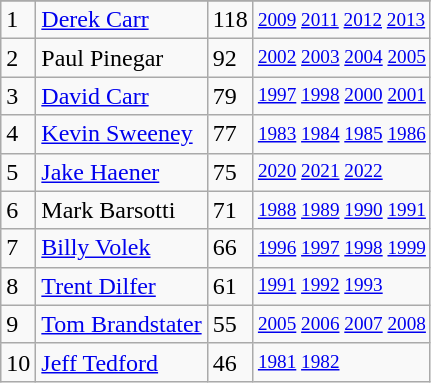<table class="wikitable">
<tr>
</tr>
<tr>
<td>1</td>
<td><a href='#'>Derek Carr</a></td>
<td><abbr>118</abbr></td>
<td style="font-size:80%;"><a href='#'>2009</a> <a href='#'>2011</a> <a href='#'>2012</a> <a href='#'>2013</a></td>
</tr>
<tr>
<td>2</td>
<td>Paul Pinegar</td>
<td><abbr>92</abbr></td>
<td style="font-size:80%;"><a href='#'>2002</a> <a href='#'>2003</a> <a href='#'>2004</a> <a href='#'>2005</a></td>
</tr>
<tr>
<td>3</td>
<td><a href='#'>David Carr</a></td>
<td><abbr>79</abbr></td>
<td style="font-size:80%;"><a href='#'>1997</a> <a href='#'>1998</a> <a href='#'>2000</a> <a href='#'>2001</a></td>
</tr>
<tr>
<td>4</td>
<td><a href='#'>Kevin Sweeney</a></td>
<td><abbr>77</abbr></td>
<td style="font-size:80%;"><a href='#'>1983</a> <a href='#'>1984</a> <a href='#'>1985</a> <a href='#'>1986</a></td>
</tr>
<tr>
<td>5</td>
<td><a href='#'>Jake Haener</a></td>
<td><abbr>75</abbr></td>
<td style="font-size:80%;"><a href='#'>2020</a> <a href='#'>2021</a> <a href='#'>2022</a></td>
</tr>
<tr>
<td>6</td>
<td>Mark Barsotti</td>
<td><abbr>71</abbr></td>
<td style="font-size:80%;"><a href='#'>1988</a> <a href='#'>1989</a> <a href='#'>1990</a> <a href='#'>1991</a></td>
</tr>
<tr>
<td>7</td>
<td><a href='#'>Billy Volek</a></td>
<td><abbr>66</abbr></td>
<td style="font-size:80%;"><a href='#'>1996</a> <a href='#'>1997</a> <a href='#'>1998</a> <a href='#'>1999</a></td>
</tr>
<tr>
<td>8</td>
<td><a href='#'>Trent Dilfer</a></td>
<td><abbr>61</abbr></td>
<td style="font-size:80%;"><a href='#'>1991</a> <a href='#'>1992</a> <a href='#'>1993</a></td>
</tr>
<tr>
<td>9</td>
<td><a href='#'>Tom Brandstater</a></td>
<td><abbr>55</abbr></td>
<td style="font-size:80%;"><a href='#'>2005</a> <a href='#'>2006</a> <a href='#'>2007</a> <a href='#'>2008</a></td>
</tr>
<tr>
<td>10</td>
<td><a href='#'>Jeff Tedford</a></td>
<td><abbr>46</abbr></td>
<td style="font-size:80%;"><a href='#'>1981</a> <a href='#'>1982</a></td>
</tr>
</table>
